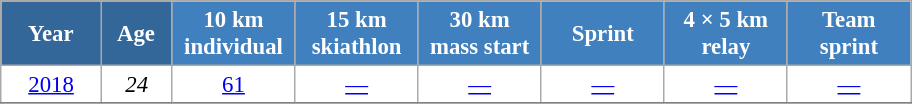<table class="wikitable" style="font-size:95%; text-align:center; border:grey solid 1px; border-collapse:collapse; background:#ffffff;">
<tr>
<th style="background-color:#369; color:white; width:60px;"> Year </th>
<th style="background-color:#369; color:white; width:40px;"> Age </th>
<th style="background-color:#4180be; color:white; width:75px;"> 10 km <br>individual</th>
<th style="background-color:#4180be; color:white; width:75px;"> 15 km <br> skiathlon </th>
<th style="background-color:#4180be; color:white; width:75px;"> 30 km <br>mass start</th>
<th style="background-color:#4180be; color:white; width:75px;"> Sprint </th>
<th style="background-color:#4180be; color:white; width:75px;"> 4 × 5 km <br> relay </th>
<th style="background-color:#4180be; color:white; width:75px;"> Team <br> sprint </th>
</tr>
<tr>
<td><a href='#'>2018</a></td>
<td><em>24</em></td>
<td><a href='#'>61</a></td>
<td><a href='#'>—</a></td>
<td><a href='#'>—</a></td>
<td><a href='#'>—</a></td>
<td><a href='#'>—</a></td>
<td><a href='#'>—</a></td>
</tr>
<tr>
</tr>
</table>
